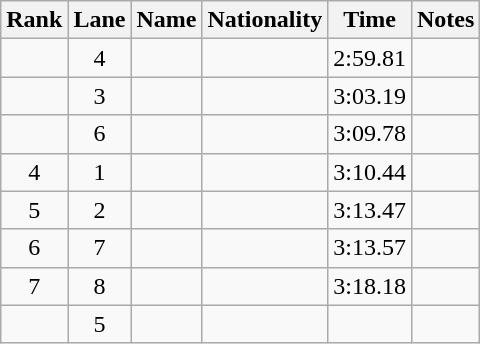<table class="wikitable sortable" style="text-align:center">
<tr>
<th>Rank</th>
<th>Lane</th>
<th>Name</th>
<th>Nationality</th>
<th>Time</th>
<th>Notes</th>
</tr>
<tr>
<td></td>
<td>4</td>
<td align=left></td>
<td align=left></td>
<td>2:59.81</td>
<td><strong></strong></td>
</tr>
<tr>
<td></td>
<td>3</td>
<td align=left></td>
<td align=left></td>
<td>3:03.19</td>
<td></td>
</tr>
<tr>
<td></td>
<td>6</td>
<td align=left></td>
<td align=left></td>
<td>3:09.78</td>
<td></td>
</tr>
<tr>
<td>4</td>
<td>1</td>
<td align=left></td>
<td align=left></td>
<td>3:10.44</td>
<td></td>
</tr>
<tr>
<td>5</td>
<td>2</td>
<td align=left></td>
<td align=left></td>
<td>3:13.47</td>
<td></td>
</tr>
<tr>
<td>6</td>
<td>7</td>
<td align=left></td>
<td align=left></td>
<td>3:13.57</td>
<td></td>
</tr>
<tr>
<td>7</td>
<td>8</td>
<td align=left></td>
<td align=left></td>
<td>3:18.18</td>
<td></td>
</tr>
<tr>
<td></td>
<td>5</td>
<td align=left></td>
<td align=left></td>
<td></td>
<td><strong></strong></td>
</tr>
</table>
